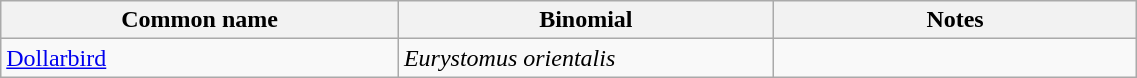<table style="width:60%;" class="wikitable">
<tr>
<th width=35%>Common name</th>
<th width=33%>Binomial</th>
<th width=32%>Notes</th>
</tr>
<tr>
<td><a href='#'>Dollarbird</a></td>
<td><em>Eurystomus orientalis</em></td>
<td></td>
</tr>
</table>
